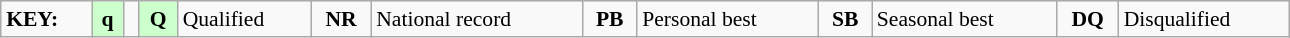<table class="wikitable" style="margin:0.5em auto; font-size:90%;position:relative;" width=68%>
<tr>
<td><strong>KEY:</strong></td>
<td bgcolor=ccffcc align=center><strong>q</strong></td>
<td></td>
<td bgcolor=ccffcc align=center><strong>Q</strong></td>
<td>Qualified</td>
<td align=center><strong>NR</strong></td>
<td>National record</td>
<td align=center><strong>PB</strong></td>
<td>Personal best</td>
<td align=center><strong>SB</strong></td>
<td>Seasonal best</td>
<td align=center><strong>DQ</strong></td>
<td>Disqualified</td>
</tr>
</table>
